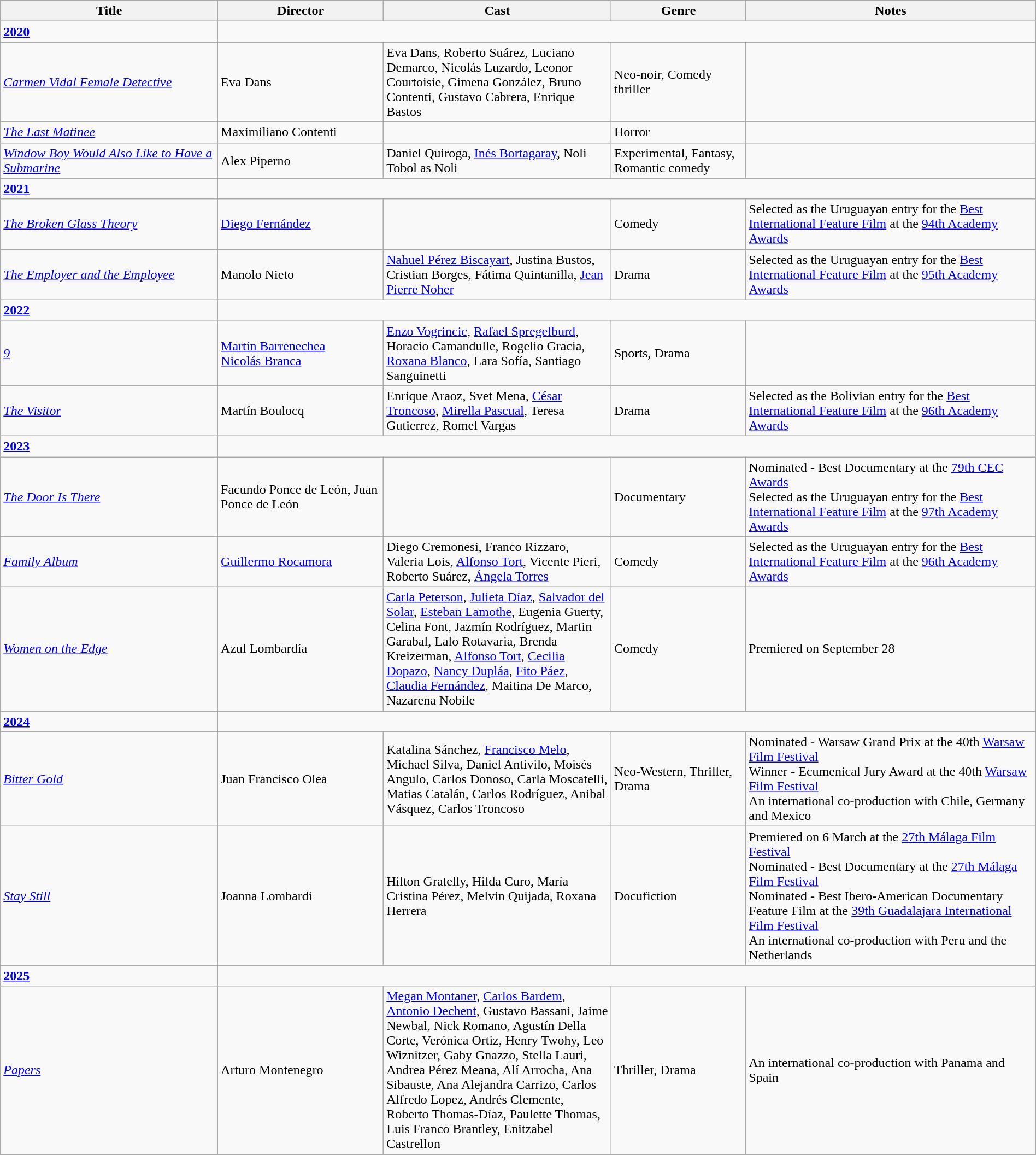<table class="wikitable" style="width:100%;">
<tr>
<th style="width:21%;">Title</th>
<th style="width:16%;">Director</th>
<th style="width:22%;">Cast</th>
<th style="width:13%;">Genre</th>
<th style="width:28%;">Notes</th>
</tr>
<tr>
<td><strong><a href='#'>2020</a></strong></td>
</tr>
<tr>
<td><em><a href='#'>Carmen Vidal Female Detective</a></em></td>
<td>Eva Dans</td>
<td>Eva Dans, Roberto Suárez, Luciano Demarco, Nicolás Luzardo, Leonor Courtoisie, Gimena González, Bruno Contenti, Gustavo Cabrera, Enrique Bastos</td>
<td>Neo-noir, Comedy thriller</td>
<td></td>
</tr>
<tr>
<td><em><a href='#'>The Last Matinee</a></em></td>
<td>Maximiliano Contenti</td>
<td></td>
<td>Horror</td>
<td></td>
</tr>
<tr>
<td><em><a href='#'>Window Boy Would Also Like to Have a Submarine</a></em></td>
<td>Alex Piperno</td>
<td>Daniel Quiroga, <a href='#'>Inés Bortagaray</a>, Noli Tobol as Noli</td>
<td>Experimental, Fantasy, Romantic comedy</td>
<td></td>
</tr>
<tr>
<td><strong><a href='#'>2021</a></strong></td>
</tr>
<tr>
<td><em><a href='#'>The Broken Glass Theory</a></em></td>
<td><a href='#'>Diego Fernández</a></td>
<td></td>
<td>Comedy</td>
<td>Selected as the Uruguayan entry for the <a href='#'>Best International Feature Film</a> at the <a href='#'>94th Academy Awards</a></td>
</tr>
<tr>
<td><em><a href='#'>The Employer and the Employee</a></em></td>
<td>Manolo Nieto</td>
<td><a href='#'>Nahuel Pérez Biscayart</a>, Justina Bustos, Cristian Borges, Fátima Quintanilla, <a href='#'>Jean Pierre Noher</a></td>
<td>Drama</td>
<td>Selected as the Uruguayan entry for the <a href='#'>Best International Feature Film</a> at the <a href='#'>95th Academy Awards</a></td>
</tr>
<tr>
<td><strong><a href='#'>2022</a></strong></td>
</tr>
<tr>
<td><em><a href='#'>9</a></em></td>
<td><a href='#'>Martín Barrenechea</a><br><a href='#'>Nicolás Branca</a></td>
<td><a href='#'>Enzo Vogrincic</a>, <a href='#'>Rafael Spregelburd</a>, Horacio Camandulle, Rogelio Gracia, <a href='#'>Roxana Blanco</a>, Lara Sofía, Santiago Sanguinetti</td>
<td>Sports, Drama</td>
<td></td>
</tr>
<tr>
<td><em><a href='#'>The Visitor</a></em></td>
<td>Martín Boulocq</td>
<td>Enrique Araoz, Svet Mena, <a href='#'>César Troncoso</a>, <a href='#'>Mirella Pascual</a>, Teresa Gutierrez, Romel Vargas</td>
<td>Drama</td>
<td>Selected as the Bolivian entry for the <a href='#'>Best International Feature Film</a> at the <a href='#'>96th Academy Awards</a></td>
</tr>
<tr>
<td><strong><a href='#'>2023</a></strong></td>
</tr>
<tr>
<td><em><a href='#'>The Door Is There</a></em></td>
<td>Facundo Ponce de León, Juan Ponce de León</td>
<td></td>
<td>Documentary</td>
<td>Nominated - Best Documentary at the <a href='#'>79th CEC Awards</a><br>Selected as the Uruguayan entry for the <a href='#'>Best International Feature Film</a> at the <a href='#'>97th Academy Awards</a></td>
</tr>
<tr>
<td><em><a href='#'>Family Album</a></em></td>
<td><a href='#'>Guillermo Rocamora</a></td>
<td>Diego Cremonesi, Franco Rizzaro, Valeria Lois, <a href='#'>Alfonso Tort</a>, Vicente Pieri, Roberto Suárez, <a href='#'>Ángela Torres</a></td>
<td>Comedy</td>
<td>Selected as the Uruguayan entry for the <a href='#'>Best International Feature Film</a> at the <a href='#'>96th Academy Awards</a></td>
</tr>
<tr>
<td><em><a href='#'>Women on the Edge</a></em></td>
<td>Azul Lombardía</td>
<td><a href='#'>Carla Peterson</a>, <a href='#'>Julieta Díaz</a>, <a href='#'>Salvador del Solar</a>, <a href='#'>Esteban Lamothe</a>, Eugenia Guerty, Celina Font, Jazmín Rodríguez, Martin Garabal, Lalo Rotavaria, Brenda Kreizerman, <a href='#'>Alfonso Tort</a>, <a href='#'>Cecilia Dopazo</a>, <a href='#'>Nancy Dupláa</a>, <a href='#'>Fito Páez</a>, <a href='#'>Claudia Fernández</a>, Maitina De Marco, Nazarena Nobile</td>
<td>Comedy</td>
<td>Premiered on September 28</td>
</tr>
<tr>
<td><strong><a href='#'>2024</a></strong></td>
</tr>
<tr>
<td><em><a href='#'>Bitter Gold</a></em></td>
<td>Juan Francisco Olea</td>
<td>Katalina Sánchez, <a href='#'>Francisco Melo</a>, Michael Silva, Daniel Antivilo, Moisés Angulo, Carlos Donoso, Carla Moscatelli, Matias Catalán, Carlos Rodríguez, Anibal Vásquez, Carlos Troncoso</td>
<td>Neo-Western, Thriller, Drama</td>
<td>Nominated - Warsaw Grand Prix at the 40th <a href='#'>Warsaw Film Festival</a><br>Winner - Ecumenical Jury Award at the 40th <a href='#'>Warsaw Film Festival</a><br>An international co-production with Chile, Germany and Mexico</td>
</tr>
<tr>
<td><em><a href='#'>Stay Still</a></em></td>
<td>Joanna Lombardi</td>
<td>Hilton Gratelly, Hilda Curo, María Cristina Pérez, Melvin Quijada, Roxana Herrera</td>
<td>Docufiction</td>
<td>Premiered on 6 March at the <a href='#'>27th Málaga Film Festival</a><br>Nominated - Best Documentary at the <a href='#'>27th Málaga Film Festival</a><br>Nominated - Best Ibero-American Documentary Feature Film at the <a href='#'>39th Guadalajara International Film Festival</a><br>An international co-production with Peru and the Netherlands</td>
</tr>
<tr>
<td><strong><a href='#'>2025</a></strong></td>
</tr>
<tr>
<td><em><a href='#'>Papers</a></em></td>
<td>Arturo Montenegro</td>
<td><a href='#'>Megan Montaner</a>, <a href='#'>Carlos Bardem</a>, <a href='#'>Antonio Dechent</a>, Gustavo Bassani, Jaime Newbal, Nick Romano, Agustín Della Corte, Verónica Ortiz, Henry Twohy, Leo Wiznitzer, Gaby Gnazzo, Stella Lauri, Andrea Pérez Meana, Alí Arrocha, Ana Sibauste, Ana Alejandra Carrizo, Carlos Alfredo Lopez, Andrés Clemente, Roberto Thomas-Díaz, Paulette Thomas, Luis Franco Brantley, Enitzabel Castrellon</td>
<td>Thriller, Drama</td>
<td>An international co-production with Panama and Spain</td>
</tr>
</table>
